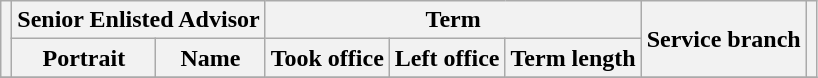<table class="wikitable sortable">
<tr>
<th rowspan=2></th>
<th colspan=2>Senior Enlisted Advisor</th>
<th colspan=3>Term</th>
<th rowspan=2>Service branch</th>
<th rowspan=2></th>
</tr>
<tr>
<th>Portrait</th>
<th>Name</th>
<th>Took office</th>
<th>Left office</th>
<th>Term length</th>
</tr>
<tr>
</tr>
</table>
